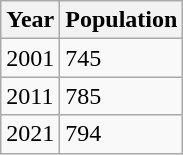<table class="wikitable">
<tr>
<th>Year</th>
<th>Population</th>
</tr>
<tr>
<td>2001</td>
<td>745</td>
</tr>
<tr>
<td>2011</td>
<td>785</td>
</tr>
<tr>
<td>2021</td>
<td>794</td>
</tr>
</table>
